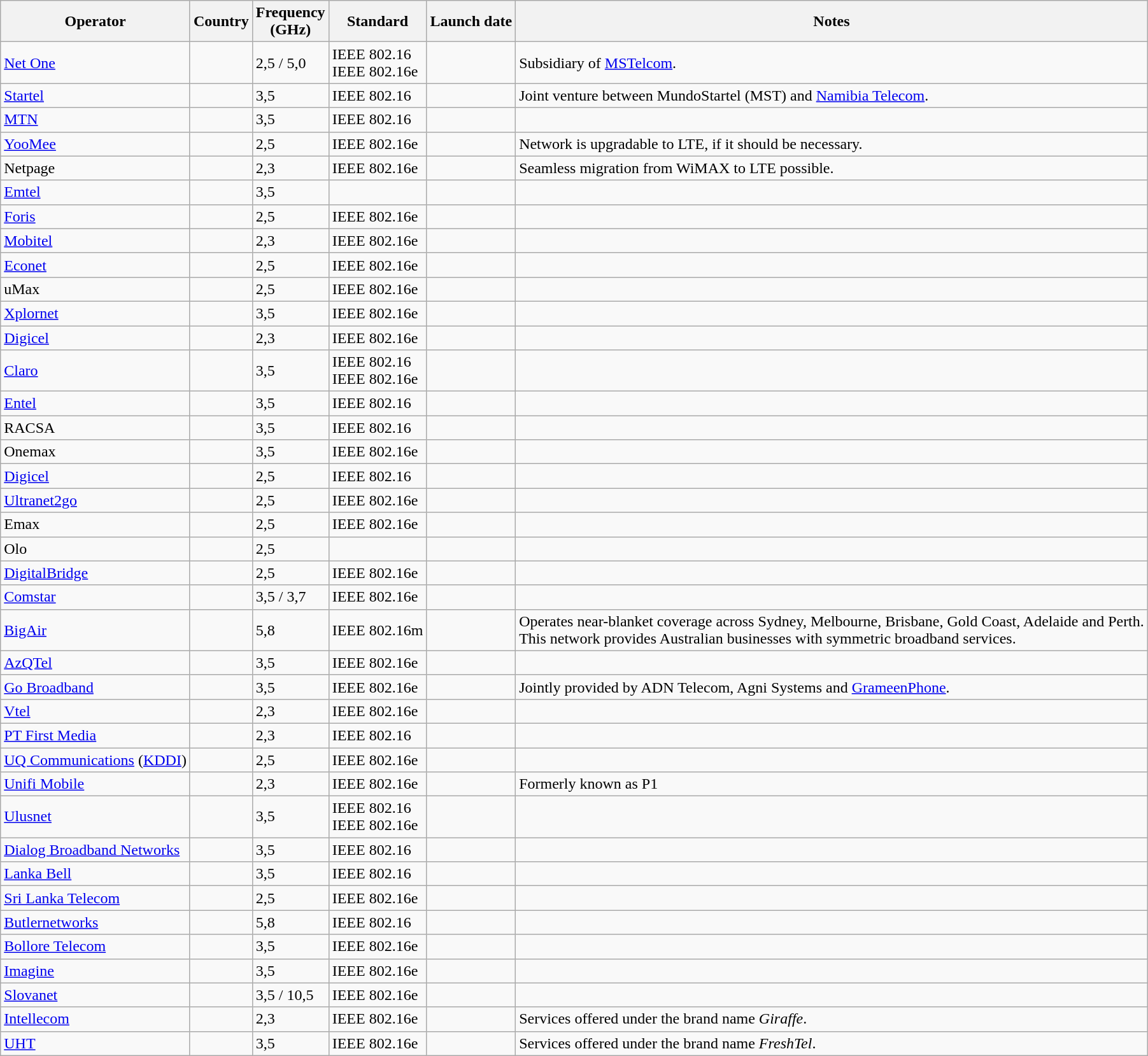<table class="wikitable sortable">
<tr>
<th>Operator</th>
<th>Country</th>
<th>Frequency<br>(GHz)</th>
<th>Standard</th>
<th>Launch date</th>
<th class="sortable">Notes</th>
</tr>
<tr>
<td><a href='#'>Net One</a></td>
<td></td>
<td>2,5 / 5,0</td>
<td>IEEE 802.16<br>IEEE 802.16e</td>
<td><br></td>
<td> Subsidiary of <a href='#'>MSTelcom</a>.</td>
</tr>
<tr>
<td><a href='#'>Startel</a></td>
<td></td>
<td>3,5</td>
<td>IEEE 802.16</td>
<td></td>
<td> Joint venture between MundoStartel (MST) and <a href='#'>Namibia Telecom</a>.</td>
</tr>
<tr>
<td><a href='#'>MTN</a></td>
<td></td>
<td>3,5</td>
<td>IEEE 802.16</td>
<td></td>
<td></td>
</tr>
<tr>
<td><a href='#'>YooMee</a></td>
<td></td>
<td>2,5</td>
<td>IEEE 802.16e</td>
<td></td>
<td> Network is upgradable to LTE, if it should be necessary.</td>
</tr>
<tr>
<td>Netpage</td>
<td></td>
<td>2,3</td>
<td>IEEE 802.16e</td>
<td></td>
<td> Seamless migration from WiMAX to LTE possible.</td>
</tr>
<tr>
<td><a href='#'>Emtel</a></td>
<td></td>
<td>3,5</td>
<td></td>
<td></td>
<td></td>
</tr>
<tr>
<td><a href='#'>Foris</a></td>
<td></td>
<td>2,5</td>
<td>IEEE 802.16e</td>
<td></td>
<td></td>
</tr>
<tr>
<td><a href='#'>Mobitel</a></td>
<td></td>
<td>2,3</td>
<td>IEEE 802.16e</td>
<td></td>
<td></td>
</tr>
<tr>
<td><a href='#'>Econet</a></td>
<td></td>
<td>2,5</td>
<td>IEEE 802.16e</td>
<td></td>
<td></td>
</tr>
<tr>
<td>uMax</td>
<td></td>
<td>2,5</td>
<td>IEEE 802.16e</td>
<td></td>
<td></td>
</tr>
<tr>
<td><a href='#'>Xplornet</a></td>
<td></td>
<td>3,5</td>
<td>IEEE 802.16e</td>
<td></td>
<td></td>
</tr>
<tr>
<td><a href='#'>Digicel</a></td>
<td></td>
<td>2,3</td>
<td>IEEE 802.16e</td>
<td></td>
<td></td>
</tr>
<tr>
<td><a href='#'>Claro</a></td>
<td></td>
<td>3,5</td>
<td>IEEE 802.16<br>IEEE 802.16e</td>
<td><br></td>
<td></td>
</tr>
<tr>
<td><a href='#'>Entel</a></td>
<td></td>
<td>3,5</td>
<td>IEEE 802.16</td>
<td></td>
<td></td>
</tr>
<tr>
<td>RACSA</td>
<td></td>
<td>3,5</td>
<td>IEEE 802.16</td>
<td></td>
<td></td>
</tr>
<tr>
<td>Onemax</td>
<td></td>
<td>3,5</td>
<td>IEEE 802.16e</td>
<td></td>
<td></td>
</tr>
<tr>
<td><a href='#'>Digicel</a></td>
<td></td>
<td>2,5</td>
<td>IEEE 802.16</td>
<td></td>
<td></td>
</tr>
<tr>
<td><a href='#'>Ultranet2go</a></td>
<td></td>
<td>2,5</td>
<td>IEEE 802.16e</td>
<td></td>
<td></td>
</tr>
<tr>
<td>Emax</td>
<td></td>
<td>2,5</td>
<td>IEEE 802.16e</td>
<td></td>
<td></td>
</tr>
<tr>
<td>Olo</td>
<td></td>
<td>2,5</td>
<td></td>
<td></td>
<td></td>
</tr>
<tr>
<td><a href='#'>DigitalBridge</a></td>
<td></td>
<td>2,5</td>
<td>IEEE 802.16e</td>
<td></td>
<td></td>
</tr>
<tr>
<td><a href='#'>Comstar</a></td>
<td></td>
<td>3,5 / 3,7</td>
<td>IEEE 802.16e</td>
<td></td>
<td></td>
</tr>
<tr>
<td><a href='#'>BigAir</a></td>
<td></td>
<td>5,8</td>
<td>IEEE 802.16m</td>
<td></td>
<td> Operates near-blanket coverage across Sydney, Melbourne, Brisbane, Gold Coast, Adelaide and Perth.<br> This network provides Australian businesses with symmetric broadband services.</td>
</tr>
<tr>
<td><a href='#'>AzQTel</a></td>
<td></td>
<td>3,5</td>
<td>IEEE 802.16e</td>
<td></td>
<td></td>
</tr>
<tr>
<td><a href='#'>Go Broadband</a></td>
<td></td>
<td>3,5</td>
<td>IEEE 802.16e</td>
<td></td>
<td> Jointly provided by ADN Telecom, Agni Systems and <a href='#'>GrameenPhone</a>.</td>
</tr>
<tr>
<td><a href='#'>Vtel</a></td>
<td></td>
<td>2,3</td>
<td>IEEE 802.16e</td>
<td></td>
<td></td>
</tr>
<tr>
<td><a href='#'>PT First Media</a></td>
<td></td>
<td>2,3</td>
<td>IEEE 802.16</td>
<td></td>
<td></td>
</tr>
<tr>
<td><a href='#'>UQ Communications</a> (<a href='#'>KDDI</a>)</td>
<td></td>
<td>2,5</td>
<td>IEEE 802.16e</td>
<td></td>
<td></td>
</tr>
<tr>
<td><a href='#'>Unifi Mobile</a></td>
<td></td>
<td>2,3</td>
<td>IEEE 802.16e</td>
<td></td>
<td>Formerly known as P1 </td>
</tr>
<tr>
<td><a href='#'>Ulusnet</a></td>
<td></td>
<td>3,5</td>
<td>IEEE 802.16<br>IEEE 802.16e</td>
<td><br></td>
<td></td>
</tr>
<tr>
<td><a href='#'>Dialog Broadband Networks</a></td>
<td></td>
<td>3,5</td>
<td>IEEE 802.16</td>
<td></td>
<td></td>
</tr>
<tr>
<td><a href='#'>Lanka Bell</a></td>
<td></td>
<td>3,5</td>
<td>IEEE 802.16</td>
<td></td>
<td></td>
</tr>
<tr>
<td><a href='#'>Sri Lanka Telecom</a></td>
<td></td>
<td>2,5</td>
<td>IEEE 802.16e</td>
<td></td>
<td></td>
</tr>
<tr>
<td><a href='#'>Butlernetworks</a></td>
<td></td>
<td>5,8</td>
<td>IEEE 802.16</td>
<td></td>
<td></td>
</tr>
<tr>
<td><a href='#'>Bollore Telecom</a></td>
<td></td>
<td>3,5</td>
<td>IEEE 802.16e</td>
<td></td>
<td></td>
</tr>
<tr>
<td><a href='#'>Imagine</a></td>
<td></td>
<td>3,5</td>
<td>IEEE 802.16e</td>
<td></td>
<td></td>
</tr>
<tr>
<td><a href='#'>Slovanet</a></td>
<td></td>
<td>3,5 / 10,5</td>
<td>IEEE 802.16e<br></td>
<td><br></td>
<td></td>
</tr>
<tr>
<td><a href='#'>Intellecom</a></td>
<td></td>
<td>2,3</td>
<td>IEEE 802.16e</td>
<td></td>
<td> Services offered under the brand name <em>Giraffe</em>.</td>
</tr>
<tr>
<td><a href='#'>UHT</a></td>
<td></td>
<td>3,5</td>
<td>IEEE 802.16e</td>
<td></td>
<td> Services offered under the brand name <em>FreshTel</em>.</td>
</tr>
</table>
